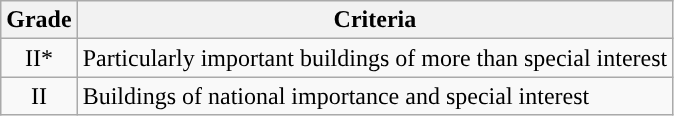<table class="wikitable">
<tr>
<th>Grade</th>
<th>Criteria</th>
</tr>
<tr>
<td align="center" >II*</td>
<td>Particularly important buildings of more than special interest</td>
</tr>
<tr>
<td align="center" >II</td>
<td>Buildings of national importance and special interest</td>
</tr>
</table>
